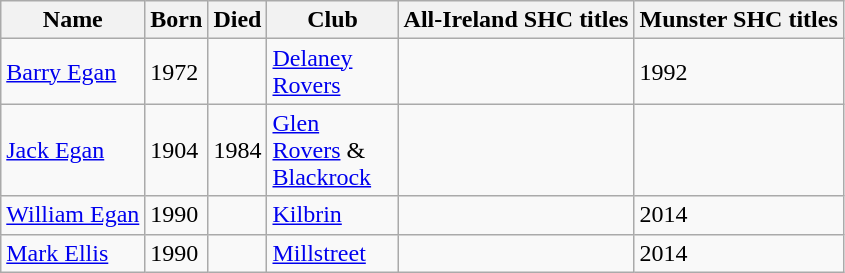<table align=top class="wikitable">
<tr>
<th>Name</th>
<th>Born</th>
<th>Died</th>
<th width=80>Club</th>
<th colspan=1>All-Ireland SHC titles</th>
<th colspan=1>Munster SHC titles</th>
</tr>
<tr>
<td><a href='#'>Barry Egan</a></td>
<td>1972</td>
<td></td>
<td><a href='#'>Delaney Rovers</a></td>
<td></td>
<td>1992</td>
</tr>
<tr>
<td><a href='#'>Jack Egan</a></td>
<td>1904</td>
<td>1984</td>
<td><a href='#'>Glen Rovers</a> & <a href='#'>Blackrock</a></td>
<td></td>
<td></td>
</tr>
<tr>
<td><a href='#'>William Egan</a></td>
<td>1990</td>
<td></td>
<td><a href='#'>Kilbrin</a></td>
<td></td>
<td>2014</td>
</tr>
<tr>
<td><a href='#'>Mark Ellis</a></td>
<td>1990</td>
<td></td>
<td><a href='#'>Millstreet</a></td>
<td></td>
<td>2014</td>
</tr>
</table>
